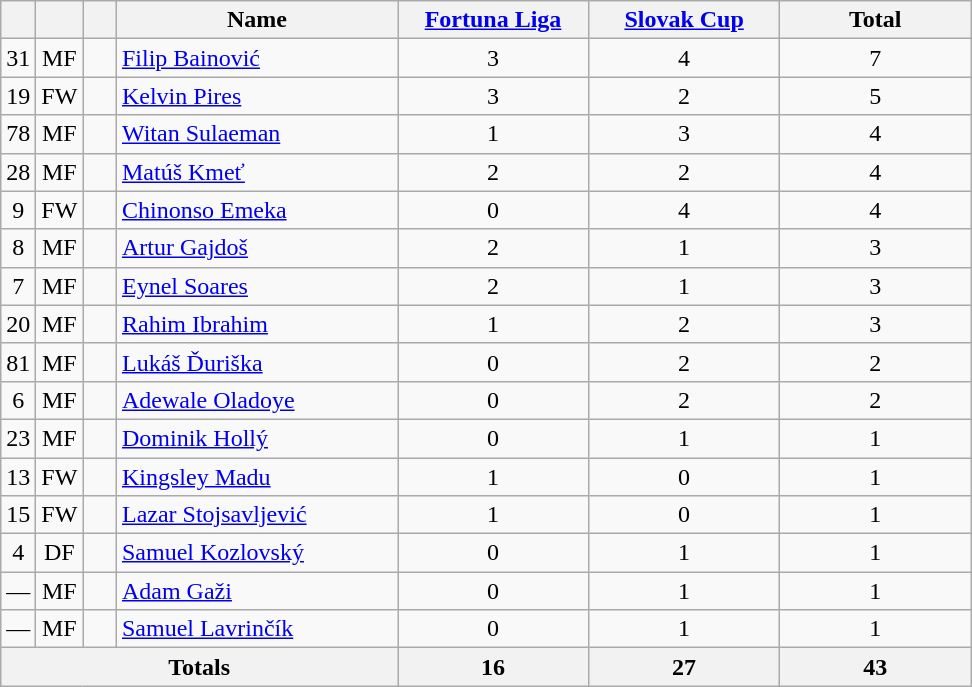<table class="wikitable" style="text-align:center">
<tr>
<th width=15></th>
<th width=15></th>
<th width=15></th>
<th width=180>Name</th>
<th width=120><strong><a href='#'>Fortuna Liga</a></strong></th>
<th width=120><strong><a href='#'>Slovak Cup</a></strong></th>
<th width=120>Total</th>
</tr>
<tr>
<td>31</td>
<td>MF</td>
<td></td>
<td align=left><a href='#'>Filip Bainović</a></td>
<td>3</td>
<td>4</td>
<td>7</td>
</tr>
<tr>
<td>19</td>
<td>FW</td>
<td></td>
<td align=left><a href='#'>Kelvin Pires</a></td>
<td>3</td>
<td>2</td>
<td>5</td>
</tr>
<tr>
<td>78</td>
<td>MF</td>
<td></td>
<td align=left><a href='#'>Witan Sulaeman</a></td>
<td>1</td>
<td>3</td>
<td>4</td>
</tr>
<tr>
<td>28</td>
<td>MF</td>
<td></td>
<td align=left><a href='#'>Matúš Kmeť</a></td>
<td>2</td>
<td>2</td>
<td>4</td>
</tr>
<tr>
<td>9</td>
<td>FW</td>
<td></td>
<td align=left><a href='#'>Chinonso Emeka</a></td>
<td>0</td>
<td>4</td>
<td>4</td>
</tr>
<tr>
<td>8</td>
<td>MF</td>
<td></td>
<td align=left><a href='#'>Artur Gajdoš</a></td>
<td>2</td>
<td>1</td>
<td>3</td>
</tr>
<tr>
<td>7</td>
<td>MF</td>
<td></td>
<td align=left><a href='#'>Eynel Soares</a></td>
<td>2</td>
<td>1</td>
<td>3</td>
</tr>
<tr>
<td>20</td>
<td>MF</td>
<td></td>
<td align=left><a href='#'>Rahim Ibrahim</a></td>
<td>1</td>
<td>2</td>
<td>3</td>
</tr>
<tr>
<td>81</td>
<td>MF</td>
<td></td>
<td align=left><a href='#'>Lukáš Ďuriška</a></td>
<td>0</td>
<td>2</td>
<td>2</td>
</tr>
<tr>
<td>6</td>
<td>MF</td>
<td></td>
<td align=left><a href='#'>Adewale Oladoye</a></td>
<td>0</td>
<td>2</td>
<td>2</td>
</tr>
<tr>
<td>23</td>
<td>MF</td>
<td></td>
<td align=left><a href='#'>Dominik Hollý</a></td>
<td>0</td>
<td>1</td>
<td>1</td>
</tr>
<tr>
<td>13</td>
<td>FW</td>
<td></td>
<td align=left><a href='#'>Kingsley Madu</a></td>
<td>1</td>
<td>0</td>
<td>1</td>
</tr>
<tr>
<td>15</td>
<td>FW</td>
<td></td>
<td align=left><a href='#'>Lazar Stojsavljević</a></td>
<td>1</td>
<td>0</td>
<td>1</td>
</tr>
<tr>
<td>4</td>
<td>DF</td>
<td></td>
<td align=left><a href='#'>Samuel Kozlovský</a></td>
<td>0</td>
<td>1</td>
<td>1</td>
</tr>
<tr>
<td>—</td>
<td>MF</td>
<td></td>
<td align=left><a href='#'>Adam Gaži</a></td>
<td>0</td>
<td>1</td>
<td>1</td>
</tr>
<tr>
<td>—</td>
<td>MF</td>
<td></td>
<td align=left><a href='#'>Samuel Lavrinčík</a></td>
<td>0</td>
<td>1</td>
<td>1</td>
</tr>
<tr>
<th colspan=4><strong>Totals</strong></th>
<th><strong>16</strong></th>
<th><strong>27</strong></th>
<th><strong>43</strong></th>
</tr>
</table>
